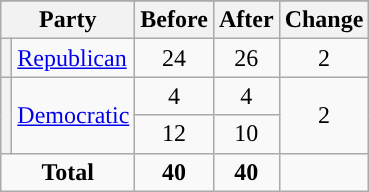<table class="wikitable" style="text-align:center;">
<tr>
</tr>
<tr>
<th colspan=2>Party</th>
<th>Before</th>
<th>After</th>
<th>Change</th>
</tr>
<tr>
<th style="background-color:"></th>
<td style="text-align:left;"><a href='#'>Republican</a></td>
<td>24</td>
<td>26</td>
<td> 2</td>
</tr>
<tr>
<th rowspan=2 style="background-color:"></th>
<td rowspan=2 style="text-align:left;"><a href='#'>Democratic</a></td>
<td>4</td>
<td>4</td>
<td rowspan=2> 2</td>
</tr>
<tr>
<td>12</td>
<td>10</td>
</tr>
<tr>
<td colspan=2><strong>Total</strong></td>
<td><strong>40</strong></td>
<td><strong>40</strong></td>
<td></td>
</tr>
</table>
